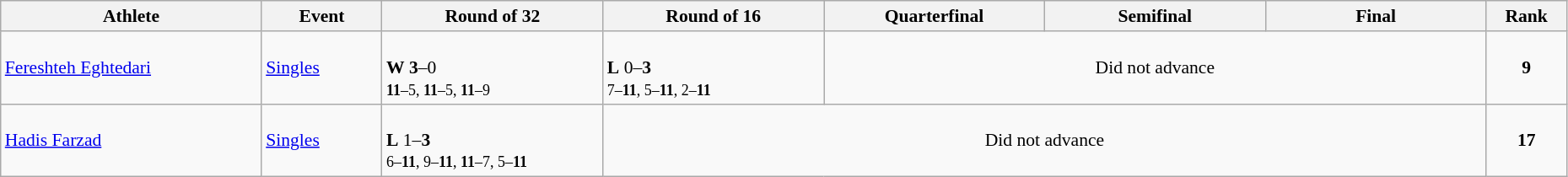<table class="wikitable" width="98%" style="text-align:left; font-size:90%">
<tr>
<th width="13%">Athlete</th>
<th width="6%">Event</th>
<th width="11%">Round of 32</th>
<th width="11%">Round of 16</th>
<th width="11%">Quarterfinal</th>
<th width="11%">Semifinal</th>
<th width="11%">Final</th>
<th width="4%">Rank</th>
</tr>
<tr>
<td><a href='#'>Fereshteh Eghtedari</a></td>
<td><a href='#'>Singles</a></td>
<td><br><strong>W</strong> <strong>3</strong>–0<br><small><strong>11</strong>–5, <strong>11</strong>–5, <strong>11</strong>–9</small></td>
<td><br><strong>L</strong> 0–<strong>3</strong><br><small>7–<strong>11</strong>, 5–<strong>11</strong>, 2–<strong>11</strong></small></td>
<td colspan=3 align=center>Did not advance</td>
<td align=center><strong>9</strong></td>
</tr>
<tr>
<td><a href='#'>Hadis Farzad</a></td>
<td><a href='#'>Singles</a></td>
<td><br><strong>L</strong> 1–<strong>3</strong><br><small>6–<strong>11</strong>, 9–<strong>11</strong>, <strong>11</strong>–7, 5–<strong>11</strong></small></td>
<td colspan=4 align=center>Did not advance</td>
<td align=center><strong>17</strong></td>
</tr>
</table>
